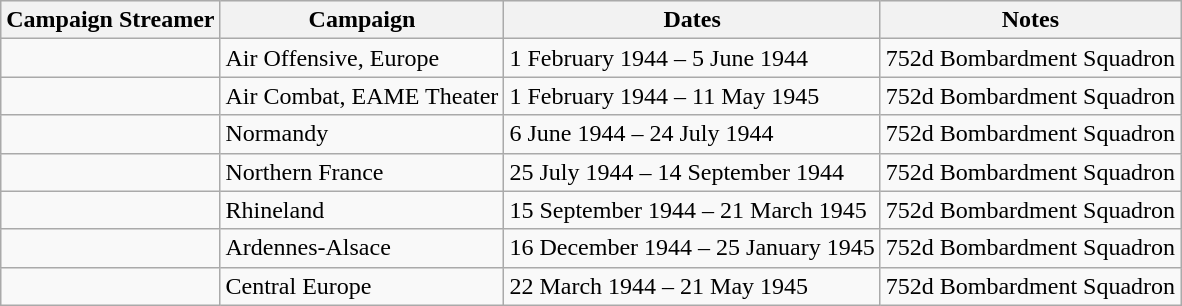<table class="wikitable">
<tr style="background:#efefef;">
<th>Campaign Streamer</th>
<th>Campaign</th>
<th>Dates</th>
<th>Notes</th>
</tr>
<tr>
<td></td>
<td>Air Offensive, Europe</td>
<td>1 February 1944 – 5 June 1944</td>
<td>752d Bombardment Squadron</td>
</tr>
<tr>
<td></td>
<td>Air Combat, EAME Theater</td>
<td>1 February 1944 – 11 May 1945</td>
<td>752d Bombardment Squadron</td>
</tr>
<tr>
<td></td>
<td>Normandy</td>
<td>6 June 1944 – 24 July 1944</td>
<td>752d Bombardment Squadron</td>
</tr>
<tr>
<td></td>
<td>Northern France</td>
<td>25 July 1944 – 14 September 1944</td>
<td>752d Bombardment Squadron</td>
</tr>
<tr>
<td></td>
<td>Rhineland</td>
<td>15 September 1944 – 21 March 1945</td>
<td>752d Bombardment Squadron</td>
</tr>
<tr>
<td></td>
<td>Ardennes-Alsace</td>
<td>16 December 1944 – 25 January 1945</td>
<td>752d Bombardment Squadron</td>
</tr>
<tr>
<td></td>
<td>Central Europe</td>
<td>22 March 1944 – 21 May 1945</td>
<td>752d Bombardment Squadron</td>
</tr>
</table>
